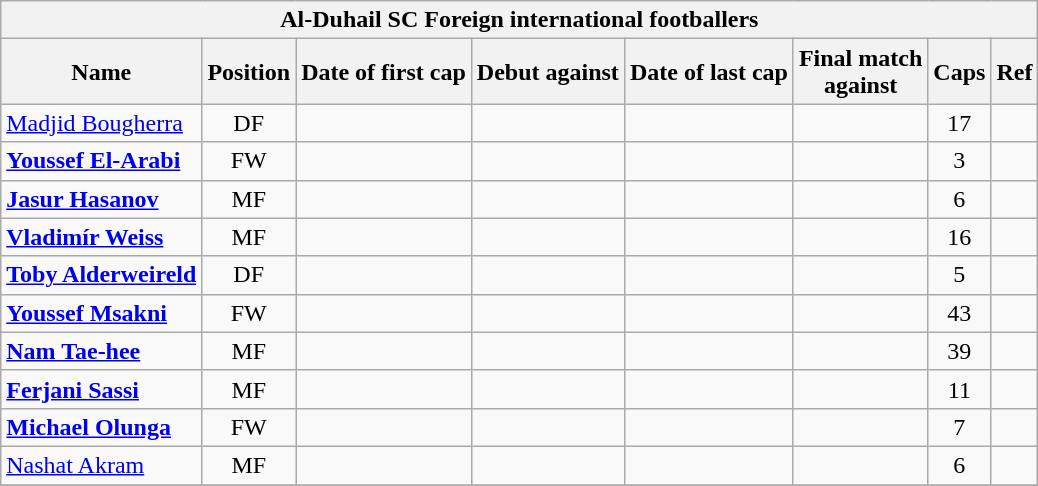<table class="wikitable plainrowheaders sortable" style="text-align: center;">
<tr>
<th colspan=8>Al-Duhail SC Foreign international footballers</th>
</tr>
<tr>
<th scope="col">Name</th>
<th scope="col">Position</th>
<th scope="col">Date of first cap</th>
<th scope="col">Debut against</th>
<th scope="col">Date of last cap</th>
<th scope="col">Final match<br>against</th>
<th scope="col">Caps</th>
<th scope="col" class="unsortable">Ref</th>
</tr>
<tr>
<td scope="row" align="left"> <a href='#'>Madjid Bougherra</a></td>
<td align="center">DF</td>
<td align="center"></td>
<td align="center"></td>
<td align="center"></td>
<td align="center"></td>
<td align="center">17</td>
<td></td>
</tr>
<tr>
<td scope="row" align="left"> <strong><a href='#'>Youssef El-Arabi</a></strong></td>
<td align="center">FW</td>
<td align="center"></td>
<td align="center"></td>
<td align="center"></td>
<td align="center"></td>
<td align="center">3</td>
<td></td>
</tr>
<tr>
<td scope="row" align="left"> <strong><a href='#'>Jasur Hasanov</a></strong></td>
<td align="center">MF</td>
<td align="center"></td>
<td align="center"></td>
<td align="center"></td>
<td align="center"></td>
<td align="center">6</td>
<td></td>
</tr>
<tr>
<td scope="row" align="left"> <strong><a href='#'>Vladimír Weiss</a></strong></td>
<td align="center">MF</td>
<td align="center"></td>
<td align="center"></td>
<td align="center"></td>
<td align="center"></td>
<td align="center">16</td>
<td></td>
</tr>
<tr>
<td scope="row" align="left"> <strong><a href='#'>Toby Alderweireld</a></strong></td>
<td align="center">DF</td>
<td align="center"></td>
<td align="center"></td>
<td align="center"></td>
<td align="center"></td>
<td align="center">5</td>
<td></td>
</tr>
<tr>
<td scope="row" align="left"> <strong><a href='#'>Youssef Msakni</a></strong></td>
<td align="center">FW</td>
<td align="center"></td>
<td align="center"></td>
<td align="center"></td>
<td align="center"></td>
<td align="center">43</td>
<td></td>
</tr>
<tr>
<td scope="row" align="left"> <strong><a href='#'>Nam Tae-hee</a></strong></td>
<td align="center">MF</td>
<td align="center"></td>
<td align="center"></td>
<td align="center"></td>
<td align="center"></td>
<td align="center">39</td>
<td></td>
</tr>
<tr>
<td scope="row" align="left"> <strong><a href='#'>Ferjani Sassi</a></strong></td>
<td align="center">MF</td>
<td align="center"></td>
<td align="center"></td>
<td align="center"></td>
<td align="center"></td>
<td align="center">11</td>
<td></td>
</tr>
<tr>
<td scope="row" align="left"> <strong><a href='#'>Michael Olunga</a></strong></td>
<td align="center">FW</td>
<td align="center"></td>
<td align="center"></td>
<td align="center"></td>
<td align="center"></td>
<td align="center">7</td>
<td></td>
</tr>
<tr>
<td scope="row" align="left"> <a href='#'>Nashat Akram</a></td>
<td align="center">MF</td>
<td align="center"></td>
<td align="center"></td>
<td align="center"></td>
<td align="center"></td>
<td align="center">6</td>
<td></td>
</tr>
<tr>
</tr>
</table>
